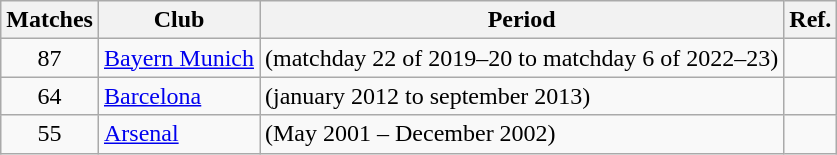<table class="wikitable sortable" style="text-align:left">
<tr>
<th>Matches</th>
<th>Club</th>
<th>Period</th>
<th>Ref.</th>
</tr>
<tr>
<td style="text-align:center;">87</td>
<td> <a href='#'>Bayern Munich</a></td>
<td>(matchday 22 of 2019–20 to matchday 6 of 2022–23)</td>
<td></td>
</tr>
<tr>
<td style="text-align:center;">64</td>
<td> <a href='#'>Barcelona</a></td>
<td>(january 2012 to september 2013)</td>
<td></td>
</tr>
<tr>
<td style="text-align:center;">55</td>
<td> <a href='#'>Arsenal</a></td>
<td>(May 2001 – December 2002)</td>
<td></td>
</tr>
</table>
